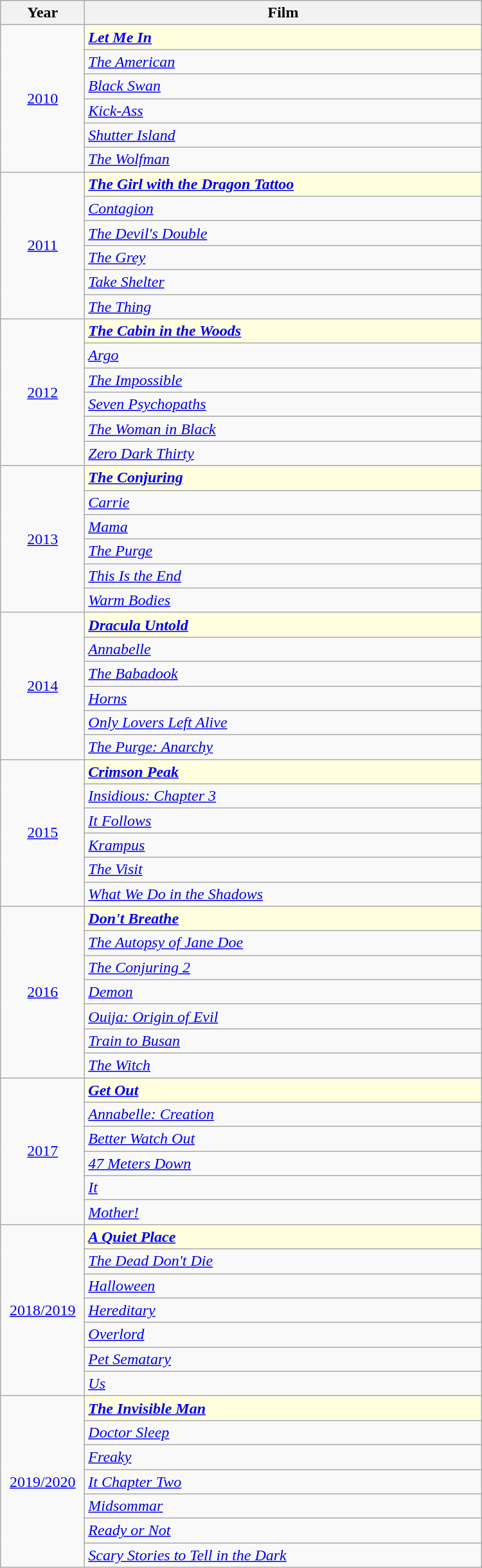<table width="500" align="centre" class="wikitable">
<tr>
<th width="80">Year</th>
<th>Film</th>
</tr>
<tr>
<td rowspan="6" style="text-align:center;"><a href='#'>2010</a></td>
<td style="background:lightyellow"><strong><em><a href='#'>Let Me In</a></em></strong></td>
</tr>
<tr>
<td><em><a href='#'>The American</a></em></td>
</tr>
<tr>
<td><em><a href='#'>Black Swan</a></em></td>
</tr>
<tr>
<td><em><a href='#'>Kick-Ass</a></em></td>
</tr>
<tr>
<td><em><a href='#'>Shutter Island</a></em></td>
</tr>
<tr>
<td><em><a href='#'>The Wolfman</a></em></td>
</tr>
<tr>
<td rowspan="6" style="text-align:center;"><a href='#'>2011</a></td>
<td style="background:lightyellow"><strong><em><a href='#'>The Girl with the Dragon Tattoo</a></em></strong></td>
</tr>
<tr>
<td><em><a href='#'>Contagion</a></em></td>
</tr>
<tr>
<td><em><a href='#'>The Devil's Double</a></em></td>
</tr>
<tr>
<td><em><a href='#'>The Grey</a></em></td>
</tr>
<tr>
<td><em><a href='#'>Take Shelter</a></em></td>
</tr>
<tr>
<td><em><a href='#'>The Thing</a></em></td>
</tr>
<tr>
<td rowspan="6" style="text-align:center;"><a href='#'>2012</a></td>
<td style="background:lightyellow"><strong><em><a href='#'>The Cabin in the Woods</a></em></strong></td>
</tr>
<tr>
<td><em><a href='#'>Argo</a></em></td>
</tr>
<tr>
<td><em><a href='#'>The Impossible</a></em></td>
</tr>
<tr>
<td><em><a href='#'>Seven Psychopaths</a></em></td>
</tr>
<tr>
<td><em><a href='#'>The Woman in Black</a></em></td>
</tr>
<tr>
<td><em><a href='#'>Zero Dark Thirty</a></em></td>
</tr>
<tr>
<td rowspan="6" style="text-align:center;"><a href='#'>2013</a></td>
<td style="background:lightyellow"><strong><em><a href='#'>The Conjuring</a></em></strong></td>
</tr>
<tr>
<td><em><a href='#'>Carrie</a></em></td>
</tr>
<tr>
<td><em><a href='#'>Mama</a></em></td>
</tr>
<tr>
<td><em><a href='#'>The Purge</a></em></td>
</tr>
<tr>
<td><em><a href='#'>This Is the End</a></em></td>
</tr>
<tr>
<td><em><a href='#'>Warm Bodies</a></em></td>
</tr>
<tr>
<td rowspan="6" style="text-align:center;"><a href='#'>2014</a></td>
<td style="background:lightyellow"><strong><em><a href='#'>Dracula Untold</a></em></strong></td>
</tr>
<tr>
<td><em><a href='#'>Annabelle</a></em></td>
</tr>
<tr>
<td><em><a href='#'>The Babadook</a></em></td>
</tr>
<tr>
<td><em><a href='#'>Horns</a></em></td>
</tr>
<tr>
<td><em><a href='#'>Only Lovers Left Alive</a></em></td>
</tr>
<tr>
<td><em><a href='#'>The Purge: Anarchy</a></em></td>
</tr>
<tr>
<td rowspan="6" style="text-align:center;"><a href='#'>2015</a></td>
<td style="background:lightyellow"><strong><em><a href='#'>Crimson Peak</a></em></strong></td>
</tr>
<tr>
<td><em><a href='#'>Insidious: Chapter 3</a></em></td>
</tr>
<tr>
<td><em><a href='#'>It Follows</a></em></td>
</tr>
<tr>
<td><em><a href='#'>Krampus</a></em></td>
</tr>
<tr>
<td><em><a href='#'>The Visit</a></em></td>
</tr>
<tr>
<td><em><a href='#'>What We Do in the Shadows</a></em></td>
</tr>
<tr>
<td rowspan="7" style="text-align:center;"><a href='#'>2016</a></td>
<td style="background:lightyellow"><strong><em><a href='#'>Don't Breathe</a></em></strong></td>
</tr>
<tr>
<td><em><a href='#'>The Autopsy of Jane Doe</a></em></td>
</tr>
<tr>
<td><em><a href='#'>The Conjuring 2</a></em></td>
</tr>
<tr>
<td><em><a href='#'>Demon</a></em></td>
</tr>
<tr>
<td><em><a href='#'>Ouija: Origin of Evil</a></em></td>
</tr>
<tr>
<td><em><a href='#'>Train to Busan</a></em></td>
</tr>
<tr>
<td><em><a href='#'>The Witch</a></em></td>
</tr>
<tr>
<td rowspan="6" style="text-align:center;"><a href='#'>2017</a></td>
<td style="background:lightyellow"><strong><em><a href='#'>Get Out</a></em></strong></td>
</tr>
<tr>
<td><em><a href='#'>Annabelle: Creation</a></em></td>
</tr>
<tr>
<td><em><a href='#'>Better Watch Out</a></em></td>
</tr>
<tr>
<td><em><a href='#'>47 Meters Down</a></em></td>
</tr>
<tr>
<td><em><a href='#'>It</a></em></td>
</tr>
<tr>
<td><em><a href='#'>Mother!</a></em></td>
</tr>
<tr>
<td rowspan="7" style="text-align:center;"><a href='#'>2018/2019</a></td>
<td style="background:lightyellow"><strong><em><a href='#'>A Quiet Place</a></em></strong></td>
</tr>
<tr>
<td><em><a href='#'>The Dead Don't Die</a></em></td>
</tr>
<tr>
<td><em><a href='#'>Halloween</a></em></td>
</tr>
<tr>
<td><em><a href='#'>Hereditary</a></em></td>
</tr>
<tr>
<td><em><a href='#'>Overlord</a></em></td>
</tr>
<tr>
<td><em><a href='#'>Pet Sematary</a></em></td>
</tr>
<tr>
<td><em><a href='#'>Us</a></em></td>
</tr>
<tr>
<td rowspan="7" style=text-align:center;"><a href='#'>2019/2020</a></td>
<td style="background:lightyellow"><strong><em><a href='#'>The Invisible Man</a></em></strong></td>
</tr>
<tr>
<td><em><a href='#'>Doctor Sleep</a></em></td>
</tr>
<tr>
<td><em><a href='#'>Freaky</a></em></td>
</tr>
<tr>
<td><em><a href='#'>It Chapter Two</a></em></td>
</tr>
<tr>
<td><em><a href='#'>Midsommar</a></em></td>
</tr>
<tr>
<td><em><a href='#'>Ready or Not</a></em></td>
</tr>
<tr>
<td><em><a href='#'>Scary Stories to Tell in the Dark</a></em></td>
</tr>
</table>
